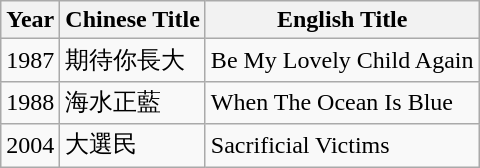<table class="wikitable">
<tr>
<th>Year</th>
<th>Chinese Title</th>
<th>English Title</th>
</tr>
<tr>
<td>1987</td>
<td>期待你長大</td>
<td>Be My Lovely Child Again</td>
</tr>
<tr>
<td>1988</td>
<td>海水正藍</td>
<td>When The Ocean Is Blue</td>
</tr>
<tr>
<td>2004</td>
<td>大選民</td>
<td>Sacrificial Victims</td>
</tr>
</table>
